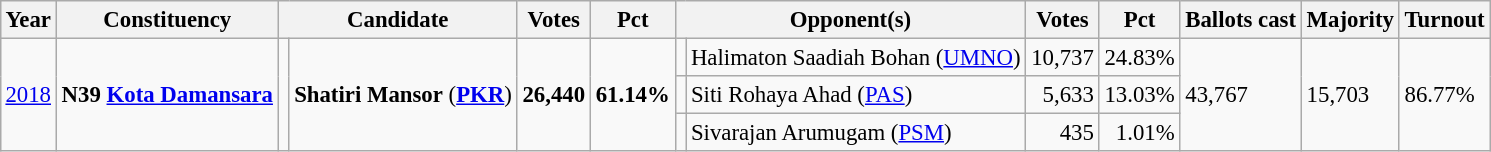<table class="wikitable" style="margin:0.5em ; font-size:95%">
<tr>
<th>Year</th>
<th>Constituency</th>
<th colspan=2>Candidate</th>
<th>Votes</th>
<th>Pct</th>
<th colspan=2>Opponent(s)</th>
<th>Votes</th>
<th>Pct</th>
<th>Ballots cast</th>
<th>Majority</th>
<th>Turnout</th>
</tr>
<tr>
<td rowspan=3><a href='#'>2018</a></td>
<td rowspan=3><strong>N39 <a href='#'>Kota Damansara</a></strong></td>
<td rowspan=3 ></td>
<td rowspan=3><strong>Shatiri Mansor</strong> (<a href='#'><strong>PKR</strong></a>)</td>
<td rowspan=3 align=right><strong>26,440</strong></td>
<td rowspan=3><strong>61.14%</strong></td>
<td></td>
<td>Halimaton Saadiah Bohan (<a href='#'>UMNO</a>)</td>
<td align=right>10,737</td>
<td>24.83%</td>
<td rowspan=3>43,767</td>
<td rowspan=3>15,703</td>
<td rowspan=3>86.77%</td>
</tr>
<tr>
<td></td>
<td>Siti Rohaya Ahad (<a href='#'>PAS</a>)</td>
<td align=right>5,633</td>
<td>13.03%</td>
</tr>
<tr>
<td bgcolor=></td>
<td>Sivarajan Arumugam (<a href='#'>PSM</a>)</td>
<td align=right>435</td>
<td align=right>1.01%</td>
</tr>
</table>
